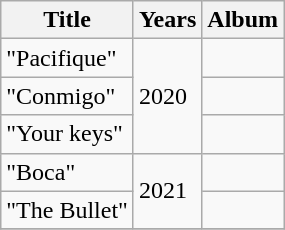<table class="wikitable">
<tr>
<th>Title</th>
<th>Years</th>
<th>Album</th>
</tr>
<tr>
<td>"Pacifique"</td>
<td rowspan="3">2020</td>
<td><em></em></td>
</tr>
<tr>
<td>"Conmigo"</td>
<td><em></em></td>
</tr>
<tr>
<td>"Your keys"</td>
<td><em></em></td>
</tr>
<tr>
<td>"Boca"</td>
<td rowspan="2">2021</td>
<td><em></em></td>
</tr>
<tr>
<td>"The Bullet"</td>
<td><em></em></td>
</tr>
<tr>
</tr>
</table>
